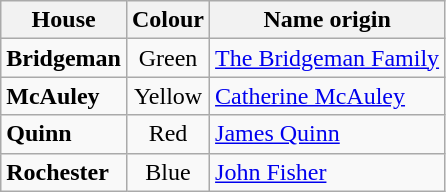<table class="wikitable">
<tr>
<th>House</th>
<th>Colour</th>
<th>Name origin</th>
</tr>
<tr>
<td><strong>Bridgeman</strong></td>
<td align="center">Green<br></td>
<td><a href='#'>The Bridgeman Family</a></td>
</tr>
<tr>
<td><strong>McAuley</strong></td>
<td align="center">Yellow<br></td>
<td><a href='#'>Catherine McAuley</a></td>
</tr>
<tr>
<td><strong>Quinn</strong></td>
<td align="center">Red<br></td>
<td><a href='#'>James Quinn</a></td>
</tr>
<tr>
<td><strong>Rochester</strong></td>
<td align="center">Blue<br></td>
<td><a href='#'>John Fisher</a></td>
</tr>
</table>
